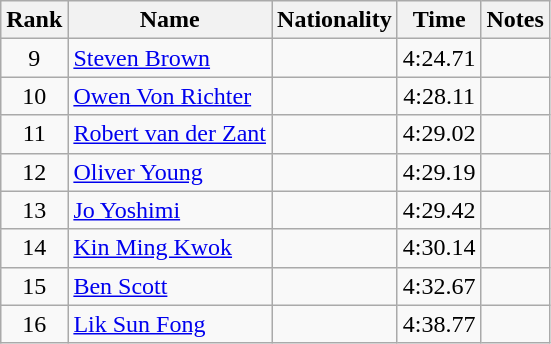<table class="wikitable sortable" style="text-align:center">
<tr>
<th>Rank</th>
<th>Name</th>
<th>Nationality</th>
<th>Time</th>
<th>Notes</th>
</tr>
<tr>
<td>9</td>
<td align=left><a href='#'>Steven Brown</a></td>
<td align=left></td>
<td>4:24.71</td>
<td></td>
</tr>
<tr>
<td>10</td>
<td align=left><a href='#'>Owen Von Richter</a></td>
<td align=left></td>
<td>4:28.11</td>
<td></td>
</tr>
<tr>
<td>11</td>
<td align=left><a href='#'>Robert van der Zant</a></td>
<td align=left></td>
<td>4:29.02</td>
<td></td>
</tr>
<tr>
<td>12</td>
<td align=left><a href='#'>Oliver Young</a></td>
<td align=left></td>
<td>4:29.19</td>
<td></td>
</tr>
<tr>
<td>13</td>
<td align=left><a href='#'>Jo Yoshimi</a></td>
<td align=left></td>
<td>4:29.42</td>
<td></td>
</tr>
<tr>
<td>14</td>
<td align=left><a href='#'>Kin Ming Kwok</a></td>
<td align=left></td>
<td>4:30.14</td>
<td></td>
</tr>
<tr>
<td>15</td>
<td align=left><a href='#'>Ben Scott</a></td>
<td align=left></td>
<td>4:32.67</td>
<td></td>
</tr>
<tr>
<td>16</td>
<td align=left><a href='#'>Lik Sun Fong</a></td>
<td align=left></td>
<td>4:38.77</td>
<td></td>
</tr>
</table>
